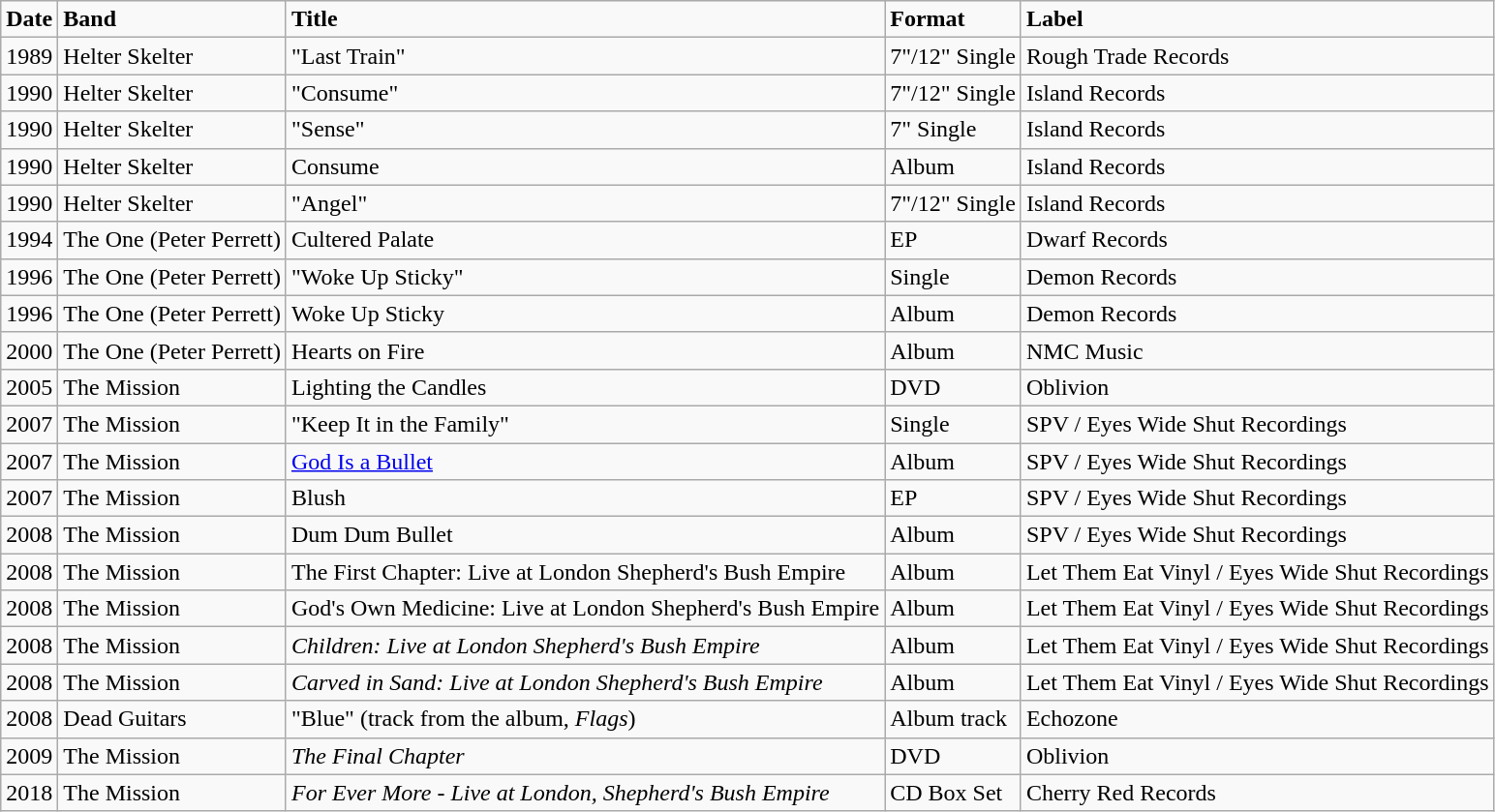<table class="wikitable">
<tr>
<td><strong>Date</strong></td>
<td><strong>Band</strong></td>
<td><strong>Title</strong></td>
<td><strong>Format</strong></td>
<td><strong>Label</strong></td>
</tr>
<tr>
<td>1989</td>
<td>Helter Skelter</td>
<td>"Last Train"</td>
<td>7"/12" Single</td>
<td>Rough Trade Records</td>
</tr>
<tr>
<td>1990</td>
<td>Helter Skelter</td>
<td>"Consume"</td>
<td>7"/12" Single</td>
<td>Island Records</td>
</tr>
<tr>
<td>1990</td>
<td>Helter Skelter</td>
<td>"Sense"</td>
<td>7" Single</td>
<td>Island Records</td>
</tr>
<tr>
<td>1990</td>
<td>Helter Skelter</td>
<td>Consume</td>
<td>Album</td>
<td>Island Records</td>
</tr>
<tr>
<td>1990</td>
<td>Helter Skelter</td>
<td>"Angel"</td>
<td>7"/12" Single</td>
<td>Island Records</td>
</tr>
<tr>
<td>1994</td>
<td>The One (Peter Perrett)</td>
<td>Cultered Palate </td>
<td>EP</td>
<td>Dwarf Records</td>
</tr>
<tr>
<td>1996</td>
<td>The One (Peter Perrett)</td>
<td>"Woke Up Sticky"</td>
<td>Single</td>
<td>Demon Records</td>
</tr>
<tr>
<td>1996</td>
<td>The One (Peter Perrett)</td>
<td>Woke Up Sticky</td>
<td>Album</td>
<td>Demon Records</td>
</tr>
<tr>
<td>2000</td>
<td>The One (Peter Perrett)</td>
<td>Hearts on Fire</td>
<td>Album</td>
<td>NMC Music</td>
</tr>
<tr>
<td>2005</td>
<td>The Mission</td>
<td>Lighting the Candles</td>
<td>DVD</td>
<td>Oblivion</td>
</tr>
<tr>
<td>2007</td>
<td>The Mission</td>
<td>"Keep It in the Family"</td>
<td>Single</td>
<td>SPV / Eyes Wide Shut Recordings</td>
</tr>
<tr>
<td>2007</td>
<td>The Mission</td>
<td><a href='#'>God Is a Bullet</a></td>
<td>Album</td>
<td>SPV / Eyes Wide Shut Recordings</td>
</tr>
<tr>
<td>2007</td>
<td>The Mission</td>
<td>Blush</td>
<td>EP</td>
<td>SPV / Eyes Wide Shut Recordings</td>
</tr>
<tr>
<td>2008</td>
<td>The Mission</td>
<td>Dum Dum Bullet</td>
<td>Album</td>
<td>SPV / Eyes Wide Shut Recordings</td>
</tr>
<tr>
<td>2008</td>
<td>The Mission</td>
<td>The First Chapter: Live at London Shepherd's Bush Empire</td>
<td>Album</td>
<td>Let Them Eat Vinyl / Eyes Wide Shut Recordings</td>
</tr>
<tr>
<td>2008</td>
<td>The Mission</td>
<td>God's Own Medicine: Live at London Shepherd's Bush Empire</td>
<td>Album</td>
<td>Let Them Eat Vinyl / Eyes Wide Shut Recordings</td>
</tr>
<tr>
<td>2008</td>
<td>The Mission</td>
<td><em>Children: Live at London Shepherd's Bush Empire</em></td>
<td>Album</td>
<td>Let Them Eat Vinyl / Eyes Wide Shut Recordings</td>
</tr>
<tr>
<td>2008</td>
<td>The Mission</td>
<td><em>Carved in Sand: Live at London Shepherd's Bush Empire</em></td>
<td>Album</td>
<td>Let Them Eat Vinyl / Eyes Wide Shut Recordings</td>
</tr>
<tr>
<td>2008</td>
<td>Dead Guitars</td>
<td>"Blue" (track from the album, <em>Flags</em>)</td>
<td>Album track</td>
<td>Echozone</td>
</tr>
<tr>
<td>2009</td>
<td>The Mission</td>
<td><em>The Final Chapter</em></td>
<td>DVD</td>
<td>Oblivion</td>
</tr>
<tr>
<td>2018</td>
<td>The Mission</td>
<td><em>For Ever More - Live at London, Shepherd's Bush Empire</em></td>
<td>CD Box Set</td>
<td>Cherry Red Records</td>
</tr>
</table>
